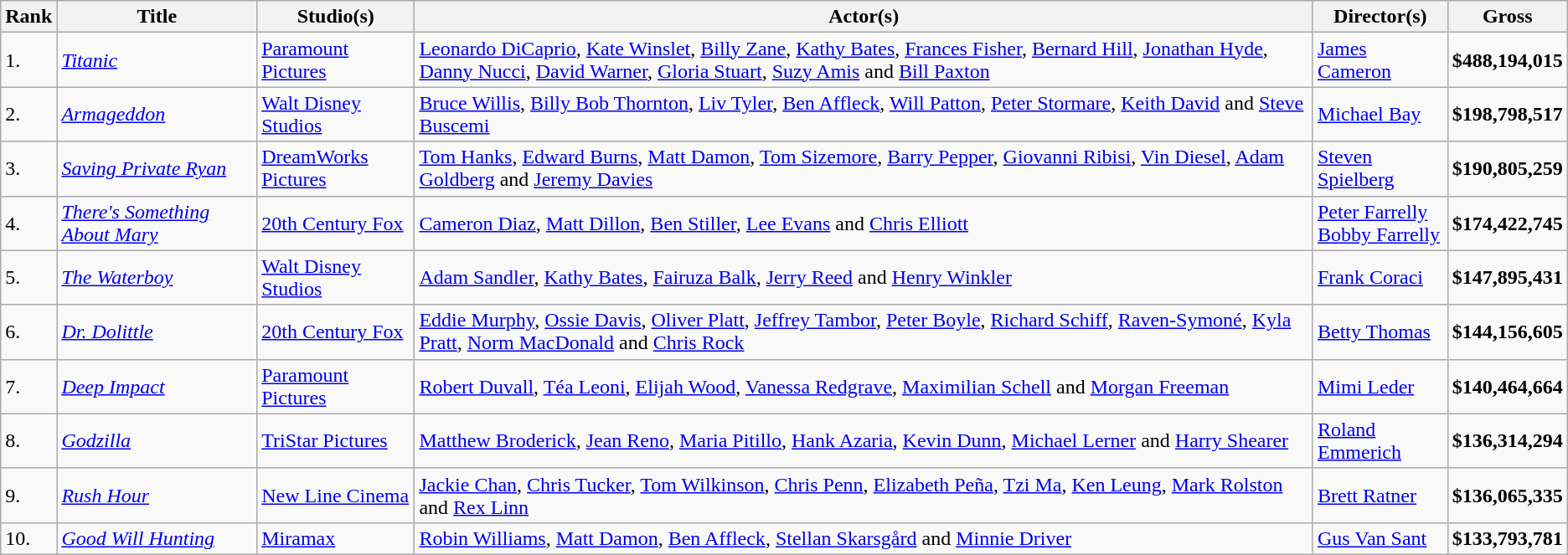<table class="wikitable">
<tr>
<th>Rank</th>
<th>Title</th>
<th>Studio(s)</th>
<th>Actor(s)</th>
<th>Director(s)</th>
<th>Gross</th>
</tr>
<tr>
<td>1.</td>
<td><em><a href='#'>Titanic</a></em></td>
<td><a href='#'>Paramount Pictures</a></td>
<td><a href='#'>Leonardo DiCaprio</a>, <a href='#'>Kate Winslet</a>, <a href='#'>Billy Zane</a>, <a href='#'>Kathy Bates</a>, <a href='#'>Frances Fisher</a>, <a href='#'>Bernard Hill</a>, <a href='#'>Jonathan Hyde</a>, <a href='#'>Danny Nucci</a>, <a href='#'>David Warner</a>, <a href='#'>Gloria Stuart</a>, <a href='#'>Suzy Amis</a> and <a href='#'>Bill Paxton</a></td>
<td><a href='#'>James Cameron</a></td>
<td><strong>$488,194,015</strong></td>
</tr>
<tr>
<td>2.</td>
<td><em><a href='#'>Armageddon</a></em></td>
<td><a href='#'>Walt Disney Studios</a></td>
<td><a href='#'>Bruce Willis</a>, <a href='#'>Billy Bob Thornton</a>, <a href='#'>Liv Tyler</a>, <a href='#'>Ben Affleck</a>, <a href='#'>Will Patton</a>, <a href='#'>Peter Stormare</a>, <a href='#'>Keith David</a> and <a href='#'>Steve Buscemi</a></td>
<td><a href='#'>Michael Bay</a></td>
<td><strong>$198,798,517</strong></td>
</tr>
<tr>
<td>3.</td>
<td><em><a href='#'>Saving Private Ryan</a></em></td>
<td><a href='#'>DreamWorks Pictures</a></td>
<td><a href='#'>Tom Hanks</a>, <a href='#'>Edward Burns</a>, <a href='#'>Matt Damon</a>, <a href='#'>Tom Sizemore</a>, <a href='#'>Barry Pepper</a>, <a href='#'>Giovanni Ribisi</a>, <a href='#'>Vin Diesel</a>, <a href='#'>Adam Goldberg</a> and <a href='#'>Jeremy Davies</a></td>
<td><a href='#'>Steven Spielberg</a></td>
<td><strong>$190,805,259</strong></td>
</tr>
<tr>
<td>4.</td>
<td><em><a href='#'>There's Something About Mary</a></em></td>
<td><a href='#'>20th Century Fox</a></td>
<td><a href='#'>Cameron Diaz</a>, <a href='#'>Matt Dillon</a>, <a href='#'>Ben Stiller</a>, <a href='#'>Lee Evans</a> and <a href='#'>Chris Elliott</a></td>
<td><a href='#'>Peter Farrelly<br>Bobby Farrelly</a></td>
<td><strong>$174,422,745</strong></td>
</tr>
<tr>
<td>5.</td>
<td><em><a href='#'>The Waterboy</a></em></td>
<td><a href='#'>Walt Disney Studios</a></td>
<td><a href='#'>Adam Sandler</a>, <a href='#'>Kathy Bates</a>, <a href='#'>Fairuza Balk</a>, <a href='#'>Jerry Reed</a> and <a href='#'>Henry Winkler</a></td>
<td><a href='#'>Frank Coraci</a></td>
<td><strong>$147,895,431</strong></td>
</tr>
<tr>
<td>6.</td>
<td><em><a href='#'>Dr. Dolittle</a></em></td>
<td><a href='#'>20th Century Fox</a></td>
<td><a href='#'>Eddie Murphy</a>, <a href='#'>Ossie Davis</a>, <a href='#'>Oliver Platt</a>, <a href='#'>Jeffrey Tambor</a>, <a href='#'>Peter Boyle</a>, <a href='#'>Richard Schiff</a>, <a href='#'>Raven-Symoné</a>, <a href='#'>Kyla Pratt</a>, <a href='#'>Norm MacDonald</a> and <a href='#'>Chris Rock</a></td>
<td><a href='#'>Betty Thomas</a></td>
<td><strong>$144,156,605</strong></td>
</tr>
<tr>
<td>7.</td>
<td><em><a href='#'>Deep Impact</a></em></td>
<td><a href='#'>Paramount Pictures</a></td>
<td><a href='#'>Robert Duvall</a>, <a href='#'>Téa Leoni</a>, <a href='#'>Elijah Wood</a>, <a href='#'>Vanessa Redgrave</a>, <a href='#'>Maximilian Schell</a> and <a href='#'>Morgan Freeman</a></td>
<td><a href='#'>Mimi Leder</a></td>
<td><strong>$140,464,664</strong></td>
</tr>
<tr>
<td>8.</td>
<td><em><a href='#'>Godzilla</a></em></td>
<td><a href='#'>TriStar Pictures</a></td>
<td><a href='#'>Matthew Broderick</a>, <a href='#'>Jean Reno</a>, <a href='#'>Maria Pitillo</a>, <a href='#'>Hank Azaria</a>, <a href='#'>Kevin Dunn</a>, <a href='#'>Michael Lerner</a> and <a href='#'>Harry Shearer</a></td>
<td><a href='#'>Roland Emmerich</a></td>
<td><strong>$136,314,294</strong></td>
</tr>
<tr>
<td>9.</td>
<td><em><a href='#'>Rush Hour</a></em></td>
<td><a href='#'>New Line Cinema</a></td>
<td><a href='#'>Jackie Chan</a>, <a href='#'>Chris Tucker</a>, <a href='#'>Tom Wilkinson</a>, <a href='#'>Chris Penn</a>, <a href='#'>Elizabeth Peña</a>, <a href='#'>Tzi Ma</a>, <a href='#'>Ken Leung</a>, <a href='#'>Mark Rolston</a> and <a href='#'>Rex Linn</a></td>
<td><a href='#'>Brett Ratner</a></td>
<td><strong>$136,065,335</strong></td>
</tr>
<tr>
<td>10.</td>
<td><em><a href='#'>Good Will Hunting</a></em></td>
<td><a href='#'>Miramax</a></td>
<td><a href='#'>Robin Williams</a>, <a href='#'>Matt Damon</a>, <a href='#'>Ben Affleck</a>, <a href='#'>Stellan Skarsgård</a> and <a href='#'>Minnie Driver</a></td>
<td><a href='#'>Gus Van Sant</a></td>
<td><strong>$133,793,781</strong></td>
</tr>
</table>
